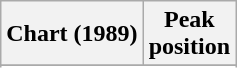<table class="wikitable plainrowheaders" style="text-align:center">
<tr>
<th scope="col">Chart (1989)</th>
<th scope="col">Peak<br>position</th>
</tr>
<tr>
</tr>
<tr>
</tr>
</table>
